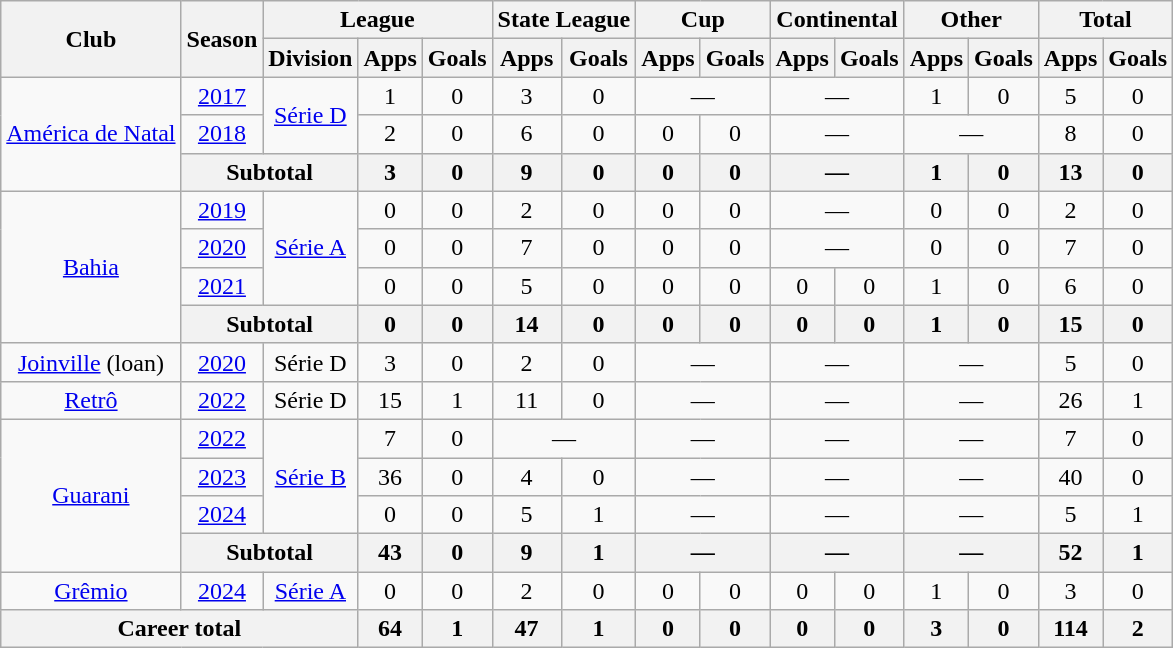<table class="wikitable" style="text-align: center;">
<tr>
<th rowspan="2">Club</th>
<th rowspan="2">Season</th>
<th colspan="3">League</th>
<th colspan="2">State League</th>
<th colspan="2">Cup</th>
<th colspan="2">Continental</th>
<th colspan="2">Other</th>
<th colspan="2">Total</th>
</tr>
<tr>
<th>Division</th>
<th>Apps</th>
<th>Goals</th>
<th>Apps</th>
<th>Goals</th>
<th>Apps</th>
<th>Goals</th>
<th>Apps</th>
<th>Goals</th>
<th>Apps</th>
<th>Goals</th>
<th>Apps</th>
<th>Goals</th>
</tr>
<tr>
<td rowspan="3" valign="center"><a href='#'>América de Natal</a></td>
<td><a href='#'>2017</a></td>
<td rowspan="2"><a href='#'>Série D</a></td>
<td>1</td>
<td>0</td>
<td>3</td>
<td>0</td>
<td colspan="2">—</td>
<td colspan="2">—</td>
<td>1</td>
<td>0</td>
<td>5</td>
<td>0</td>
</tr>
<tr>
<td><a href='#'>2018</a></td>
<td>2</td>
<td>0</td>
<td>6</td>
<td>0</td>
<td>0</td>
<td>0</td>
<td colspan="2">—</td>
<td colspan="2">—</td>
<td>8</td>
<td>0</td>
</tr>
<tr>
<th colspan="2">Subtotal</th>
<th>3</th>
<th>0</th>
<th>9</th>
<th>0</th>
<th>0</th>
<th>0</th>
<th colspan="2">—</th>
<th>1</th>
<th>0</th>
<th>13</th>
<th>0</th>
</tr>
<tr>
<td rowspan="4" valign="center"><a href='#'>Bahia</a></td>
<td><a href='#'>2019</a></td>
<td rowspan="3"><a href='#'>Série A</a></td>
<td>0</td>
<td>0</td>
<td>2</td>
<td>0</td>
<td>0</td>
<td>0</td>
<td colspan="2">—</td>
<td>0</td>
<td>0</td>
<td>2</td>
<td>0</td>
</tr>
<tr>
<td><a href='#'>2020</a></td>
<td>0</td>
<td>0</td>
<td>7</td>
<td>0</td>
<td>0</td>
<td>0</td>
<td colspan="2">—</td>
<td>0</td>
<td>0</td>
<td>7</td>
<td>0</td>
</tr>
<tr>
<td><a href='#'>2021</a></td>
<td>0</td>
<td>0</td>
<td>5</td>
<td>0</td>
<td>0</td>
<td>0</td>
<td>0</td>
<td>0</td>
<td>1</td>
<td>0</td>
<td>6</td>
<td>0</td>
</tr>
<tr>
<th colspan="2">Subtotal</th>
<th>0</th>
<th>0</th>
<th>14</th>
<th>0</th>
<th>0</th>
<th>0</th>
<th>0</th>
<th>0</th>
<th>1</th>
<th>0</th>
<th>15</th>
<th>0</th>
</tr>
<tr>
<td valign="center"><a href='#'>Joinville</a> (loan)</td>
<td><a href='#'>2020</a></td>
<td>Série D</td>
<td>3</td>
<td>0</td>
<td>2</td>
<td>0</td>
<td colspan="2">—</td>
<td colspan="2">—</td>
<td colspan="2">—</td>
<td>5</td>
<td>0</td>
</tr>
<tr>
<td valign="center"><a href='#'>Retrô</a></td>
<td><a href='#'>2022</a></td>
<td>Série D</td>
<td>15</td>
<td>1</td>
<td>11</td>
<td>0</td>
<td colspan="2">—</td>
<td colspan="2">—</td>
<td colspan="2">—</td>
<td>26</td>
<td>1</td>
</tr>
<tr>
<td rowspan="4" valign="center"><a href='#'>Guarani</a></td>
<td><a href='#'>2022</a></td>
<td rowspan="3"><a href='#'>Série B</a></td>
<td>7</td>
<td>0</td>
<td colspan="2">—</td>
<td colspan="2">—</td>
<td colspan="2">—</td>
<td colspan="2">—</td>
<td>7</td>
<td>0</td>
</tr>
<tr>
<td><a href='#'>2023</a></td>
<td>36</td>
<td>0</td>
<td>4</td>
<td>0</td>
<td colspan="2">—</td>
<td colspan="2">—</td>
<td colspan="2">—</td>
<td>40</td>
<td>0</td>
</tr>
<tr>
<td><a href='#'>2024</a></td>
<td>0</td>
<td>0</td>
<td>5</td>
<td>1</td>
<td colspan="2">—</td>
<td colspan="2">—</td>
<td colspan="2">—</td>
<td>5</td>
<td>1</td>
</tr>
<tr>
<th colspan="2">Subtotal</th>
<th>43</th>
<th>0</th>
<th>9</th>
<th>1</th>
<th colspan="2">—</th>
<th colspan="2">—</th>
<th colspan="2">—</th>
<th>52</th>
<th>1</th>
</tr>
<tr>
<td valign="center"><a href='#'>Grêmio</a></td>
<td><a href='#'>2024</a></td>
<td><a href='#'>Série A</a></td>
<td>0</td>
<td>0</td>
<td>2</td>
<td>0</td>
<td>0</td>
<td>0</td>
<td>0</td>
<td>0</td>
<td>1</td>
<td>0</td>
<td>3</td>
<td>0</td>
</tr>
<tr>
<th colspan="3"><strong>Career total</strong></th>
<th>64</th>
<th>1</th>
<th>47</th>
<th>1</th>
<th>0</th>
<th>0</th>
<th>0</th>
<th>0</th>
<th>3</th>
<th>0</th>
<th>114</th>
<th>2</th>
</tr>
</table>
